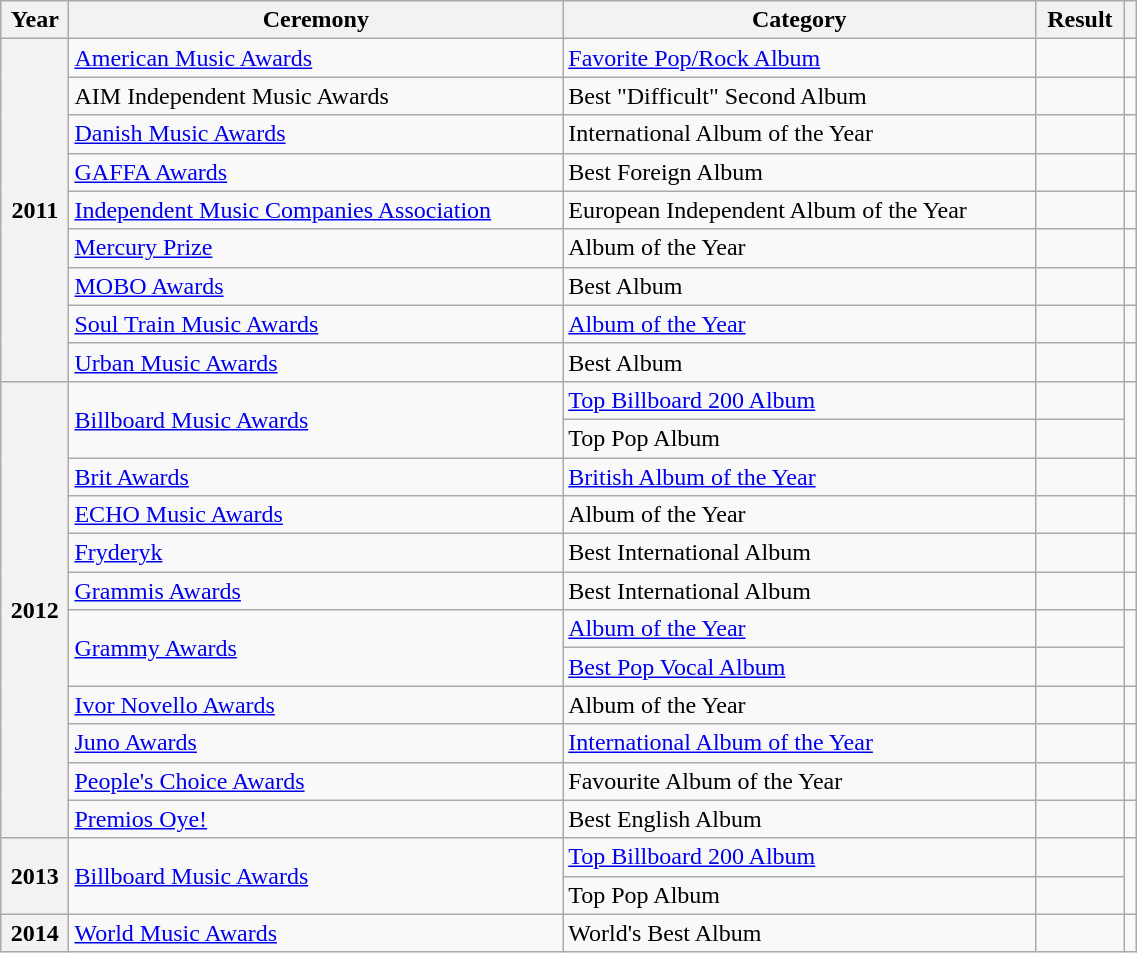<table class="wikitable sortable plainrowheaders" style="width: 60%;">
<tr>
<th scope="col">Year</th>
<th scope="col">Ceremony</th>
<th scope="col">Category</th>
<th scope="col">Result</th>
<th scope="col" class="unsortable"></th>
</tr>
<tr>
<th rowspan="9" scope="row">2011</th>
<td><a href='#'>American Music Awards</a></td>
<td><a href='#'>Favorite Pop/Rock Album</a></td>
<td></td>
<td style="text-align:center;"></td>
</tr>
<tr>
<td>AIM Independent Music Awards</td>
<td>Best "Difficult" Second Album</td>
<td></td>
<td style="text-align:center;"></td>
</tr>
<tr>
<td><a href='#'>Danish Music Awards</a></td>
<td>International Album of the Year</td>
<td></td>
<td style="text-align:center;"></td>
</tr>
<tr>
<td><a href='#'>GAFFA Awards</a></td>
<td>Best Foreign Album</td>
<td></td>
<td style="text-align:center;"></td>
</tr>
<tr>
<td><a href='#'>Independent Music Companies Association</a></td>
<td>European Independent Album of the Year</td>
<td></td>
<td style="text-align:center;"></td>
</tr>
<tr>
<td><a href='#'>Mercury Prize</a></td>
<td>Album of the Year</td>
<td></td>
<td style="text-align:center;"></td>
</tr>
<tr>
<td><a href='#'>MOBO Awards</a></td>
<td>Best Album</td>
<td></td>
<td style="text-align:center;"></td>
</tr>
<tr>
<td><a href='#'>Soul Train Music Awards</a></td>
<td><a href='#'>Album of the Year</a></td>
<td></td>
<td style="text-align:center;"></td>
</tr>
<tr>
<td><a href='#'>Urban Music Awards</a></td>
<td>Best Album</td>
<td></td>
<td style="text-align:center;"></td>
</tr>
<tr>
<th rowspan="12" scope="row">2012</th>
<td rowspan="2"><a href='#'>Billboard Music Awards</a></td>
<td><a href='#'>Top Billboard 200 Album</a></td>
<td></td>
<td rowspan="2" style="text-align: center;"></td>
</tr>
<tr>
<td>Top Pop Album</td>
<td></td>
</tr>
<tr>
<td><a href='#'>Brit Awards</a></td>
<td><a href='#'>British Album of the Year</a></td>
<td></td>
<td style="text-align:center;"></td>
</tr>
<tr>
<td><a href='#'>ECHO Music Awards</a></td>
<td>Album of the Year</td>
<td></td>
<td style="text-align:center;"></td>
</tr>
<tr>
<td><a href='#'>Fryderyk</a></td>
<td>Best International Album</td>
<td></td>
<td style="text-align:center;"></td>
</tr>
<tr>
<td><a href='#'>Grammis Awards</a></td>
<td>Best International Album</td>
<td></td>
<td style="text-align:center;"></td>
</tr>
<tr>
<td rowspan="2"><a href='#'>Grammy Awards</a></td>
<td><a href='#'>Album of the Year</a></td>
<td></td>
<td rowspan="2" style="text-align:center;"></td>
</tr>
<tr>
<td><a href='#'>Best Pop Vocal Album</a></td>
<td></td>
</tr>
<tr>
<td><a href='#'>Ivor Novello Awards</a></td>
<td>Album of the Year</td>
<td></td>
<td style="text-align:center;"></td>
</tr>
<tr>
<td><a href='#'>Juno Awards</a></td>
<td><a href='#'>International Album of the Year</a></td>
<td></td>
<td style="text-align:center;"></td>
</tr>
<tr>
<td><a href='#'>People's Choice Awards</a></td>
<td>Favourite Album of the Year</td>
<td></td>
<td style="text-align:center;"></td>
</tr>
<tr>
<td><a href='#'>Premios Oye!</a></td>
<td>Best English Album</td>
<td></td>
<td style="text-align:center;"></td>
</tr>
<tr>
<th rowspan="2" scope="row">2013</th>
<td rowspan="2"><a href='#'>Billboard Music Awards</a></td>
<td><a href='#'>Top Billboard 200 Album</a></td>
<td></td>
<td rowspan="2" style="text-align: center;"></td>
</tr>
<tr>
<td>Top Pop Album</td>
<td></td>
</tr>
<tr>
<th scope="row">2014</th>
<td><a href='#'>World Music Awards</a></td>
<td>World's Best Album</td>
<td></td>
<td style="text-align:center;" rowspan="4"></td>
</tr>
</table>
